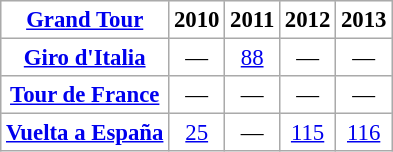<table cellpadding="3" cellspacing="0" border="1" style="font-size: 95%; border: #aaa solid 1px; border-collapse: collapse;">
<tr>
<th scope="col"><a href='#'>Grand Tour</a></th>
<th scope="col">2010</th>
<th scope="col">2011</th>
<th scope="col">2012</th>
<th scope="col">2013</th>
</tr>
<tr>
<th scope="row"> <a href='#'>Giro d'Italia</a></th>
<td style="text-align:center;">—</td>
<td style="text-align:center;"><a href='#'>88</a></td>
<td style="text-align:center;">—</td>
<td style="text-align:center;">—</td>
</tr>
<tr>
<th scope="row"> <a href='#'>Tour de France</a></th>
<td style="text-align:center;">—</td>
<td style="text-align:center;">—</td>
<td style="text-align:center;">—</td>
<td style="text-align:center;">—</td>
</tr>
<tr>
<th scope="row"> <a href='#'>Vuelta a España</a></th>
<td style="text-align:center;"><a href='#'>25</a></td>
<td style="text-align:center;">—</td>
<td style="text-align:center;"><a href='#'>115</a></td>
<td style="text-align:center;"><a href='#'>116</a></td>
</tr>
</table>
